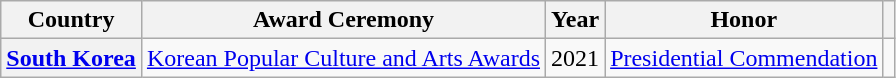<table class="wikitable plainrowheaders sortable">
<tr>
<th scope="col">Country</th>
<th scope="col">Award Ceremony</th>
<th scope="col">Year</th>
<th scope="col">Honor</th>
<th class="unsortable" scope="col"></th>
</tr>
<tr>
<th scope="row" rowspan="1"><a href='#'>South Korea</a></th>
<td><a href='#'>Korean Popular Culture and Arts Awards</a></td>
<td>2021</td>
<td><a href='#'>Presidential Commendation</a></td>
<td style="text-align:center"></td>
</tr>
</table>
